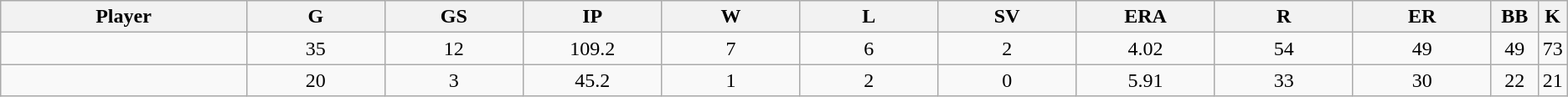<table class="wikitable sortable">
<tr>
<th bgcolor="#DDDDFF" width="16%">Player</th>
<th bgcolor="#DDDDFF" width="9%">G</th>
<th bgcolor="#DDDDFF" width="9%">GS</th>
<th bgcolor="#DDDDFF" width="9%">IP</th>
<th bgcolor="#DDDDFF" width="9%">W</th>
<th bgcolor="#DDDDFF" width="9%">L</th>
<th bgcolor="#DDDDFF" width="9%">SV</th>
<th bgcolor="#DDDDFF" width="9%">ERA</th>
<th bgcolor="#DDDDFF" width="9%">R</th>
<th bgcolor="#DDDDFF" width="9%">ER</th>
<th bgcolor="#DDDDFF" width="9%">BB</th>
<th bgcolor="#DDDDFF" width="9%">K</th>
</tr>
<tr align="center">
<td></td>
<td>35</td>
<td>12</td>
<td>109.2</td>
<td>7</td>
<td>6</td>
<td>2</td>
<td>4.02</td>
<td>54</td>
<td>49</td>
<td>49</td>
<td>73</td>
</tr>
<tr align="center">
<td></td>
<td>20</td>
<td>3</td>
<td>45.2</td>
<td>1</td>
<td>2</td>
<td>0</td>
<td>5.91</td>
<td>33</td>
<td>30</td>
<td>22</td>
<td>21</td>
</tr>
</table>
